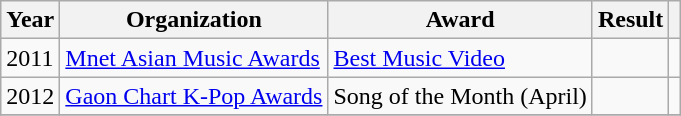<table class="wikitable plainrowheaders">
<tr>
<th scope="col">Year</th>
<th scope="col">Organization</th>
<th scope="col">Award</th>
<th scope="col">Result</th>
<th class="unsortable"></th>
</tr>
<tr>
<td>2011</td>
<td><a href='#'>Mnet Asian Music Awards</a></td>
<td><a href='#'>Best Music Video</a></td>
<td></td>
<td align="center"></td>
</tr>
<tr>
<td>2012</td>
<td><a href='#'>Gaon Chart K-Pop Awards</a></td>
<td>Song of the Month (April)</td>
<td></td>
<td align="center"></td>
</tr>
<tr>
</tr>
</table>
